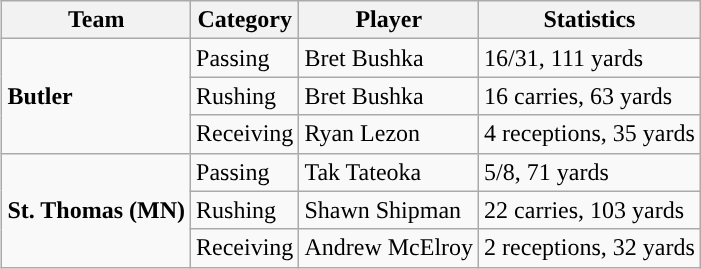<table class="wikitable" style="float: right;">
<tr>
<th>Team</th>
<th>Category</th>
<th>Player</th>
<th>Statistics</th>
</tr>
<tr>
<td rowspan=3><strong>Butler</strong></td>
<td>Passing</td>
<td>Bret Bushka</td>
<td>16/31, 111 yards</td>
</tr>
<tr>
<td>Rushing</td>
<td>Bret Bushka</td>
<td>16 carries, 63 yards</td>
</tr>
<tr>
<td>Receiving</td>
<td>Ryan Lezon</td>
<td>4 receptions, 35 yards</td>
</tr>
<tr>
<td rowspan=3><strong>St. Thomas (MN)</strong></td>
<td>Passing</td>
<td>Tak Tateoka</td>
<td>5/8, 71 yards</td>
</tr>
<tr>
<td>Rushing</td>
<td>Shawn Shipman</td>
<td>22 carries, 103 yards</td>
</tr>
<tr>
<td>Receiving</td>
<td>Andrew McElroy</td>
<td>2 receptions, 32 yards</td>
</tr>
</table>
